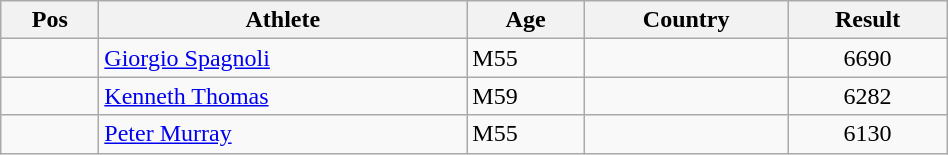<table class="wikitable"  style="text-align:center; width:50%;">
<tr>
<th>Pos</th>
<th>Athlete</th>
<th>Age</th>
<th>Country</th>
<th>Result</th>
</tr>
<tr>
<td align=center></td>
<td align=left><a href='#'>Giorgio Spagnoli</a></td>
<td align=left>M55</td>
<td align=left></td>
<td>6690</td>
</tr>
<tr>
<td align=center></td>
<td align=left><a href='#'>Kenneth Thomas</a></td>
<td align=left>M59</td>
<td align=left></td>
<td>6282</td>
</tr>
<tr>
<td align=center></td>
<td align=left><a href='#'>Peter Murray</a></td>
<td align=left>M55</td>
<td align=left></td>
<td>6130</td>
</tr>
</table>
